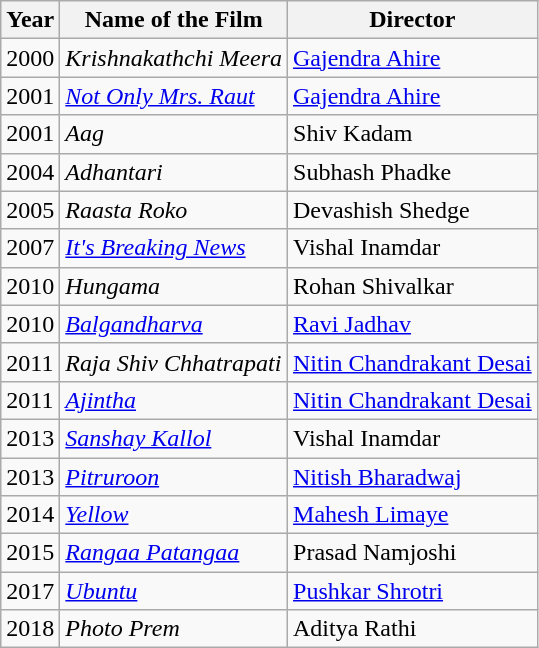<table class="wikitable">
<tr>
<th>Year</th>
<th>Name of the Film</th>
<th>Director</th>
</tr>
<tr>
<td>2000</td>
<td><em>Krishnakathchi Meera</em></td>
<td><a href='#'>Gajendra Ahire</a></td>
</tr>
<tr>
<td>2001</td>
<td><em><a href='#'>Not Only Mrs. Raut</a></em></td>
<td><a href='#'>Gajendra Ahire</a></td>
</tr>
<tr>
<td>2001</td>
<td><em>Aag</em></td>
<td>Shiv Kadam</td>
</tr>
<tr>
<td>2004</td>
<td><em>Adhantari</em></td>
<td>Subhash Phadke</td>
</tr>
<tr>
<td>2005</td>
<td><em>Raasta Roko</em></td>
<td>Devashish Shedge</td>
</tr>
<tr>
<td>2007</td>
<td><em><a href='#'>It's Breaking News</a></em></td>
<td>Vishal Inamdar</td>
</tr>
<tr>
<td>2010</td>
<td><em>Hungama</em></td>
<td>Rohan Shivalkar</td>
</tr>
<tr>
<td>2010</td>
<td><em><a href='#'>Balgandharva</a></em></td>
<td><a href='#'>Ravi Jadhav</a></td>
</tr>
<tr>
<td>2011</td>
<td><em>Raja Shiv Chhatrapati</em></td>
<td><a href='#'>Nitin Chandrakant Desai</a></td>
</tr>
<tr>
<td>2011</td>
<td><em><a href='#'>Ajintha</a></em></td>
<td><a href='#'>Nitin Chandrakant Desai</a></td>
</tr>
<tr>
<td>2013</td>
<td><em><a href='#'>Sanshay Kallol</a></em></td>
<td>Vishal Inamdar</td>
</tr>
<tr>
<td>2013</td>
<td><em><a href='#'>Pitruroon</a></em></td>
<td><a href='#'>Nitish Bharadwaj</a></td>
</tr>
<tr>
<td>2014</td>
<td><em><a href='#'>Yellow</a></em></td>
<td><a href='#'>Mahesh Limaye</a></td>
</tr>
<tr>
<td>2015</td>
<td><em><a href='#'>Rangaa Patangaa</a></em></td>
<td>Prasad Namjoshi</td>
</tr>
<tr>
<td>2017</td>
<td><em><a href='#'>Ubuntu</a></em></td>
<td><a href='#'>Pushkar Shrotri</a></td>
</tr>
<tr>
<td>2018</td>
<td><em>Photo Prem</em></td>
<td>Aditya Rathi</td>
</tr>
</table>
